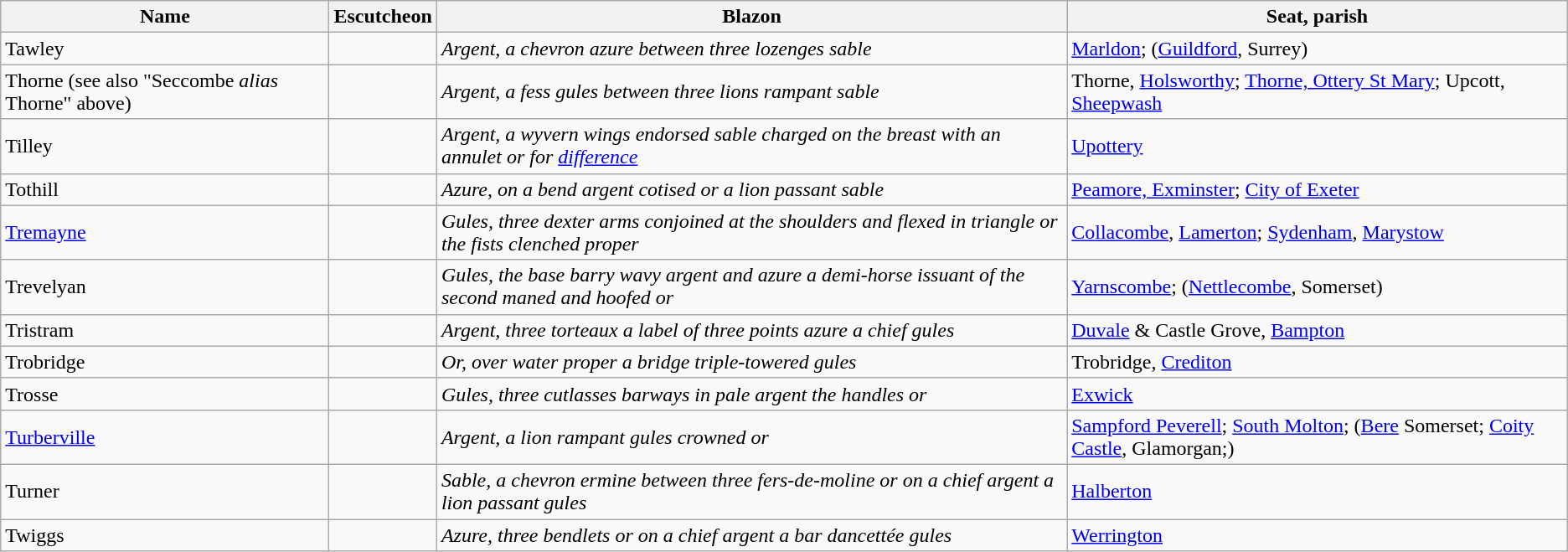<table class="wikitable">
<tr>
<th>Name</th>
<th>Escutcheon</th>
<th>Blazon</th>
<th>Seat, parish</th>
</tr>
<tr>
<td>Tawley</td>
<td></td>
<td><em>Argent, a chevron azure between three lozenges sable</em></td>
<td><a href='#'>Marldon</a>; (<a href='#'>Guildford</a>, Surrey)</td>
</tr>
<tr>
<td>Thorne (see also "Seccombe <em>alias</em> Thorne" above)</td>
<td></td>
<td><em>Argent, a fess gules between three lions rampant sable</em></td>
<td>Thorne, <a href='#'>Holsworthy</a>; <a href='#'>Thorne, Ottery St Mary</a>; Upcott, <a href='#'>Sheepwash</a></td>
</tr>
<tr>
<td>Tilley</td>
<td></td>
<td><em>Argent, a wyvern wings endorsed sable charged on the breast with an annulet or for <a href='#'>difference</a></em></td>
<td><a href='#'>Upottery</a></td>
</tr>
<tr>
<td>Tothill</td>
<td></td>
<td><em>Azure, on a bend argent cotised or a lion passant sable</em></td>
<td><a href='#'>Peamore, Exminster</a>; <a href='#'>City of Exeter</a></td>
</tr>
<tr>
<td><a href='#'>Tremayne</a></td>
<td></td>
<td><em>Gules, three dexter arms conjoined at the shoulders and flexed in triangle or the fists clenched proper</em></td>
<td><a href='#'>Collacombe</a>, <a href='#'>Lamerton</a>; <a href='#'>Sydenham</a>, <a href='#'>Marystow</a></td>
</tr>
<tr>
<td>Trevelyan</td>
<td></td>
<td><em>Gules, the base barry wavy argent and azure a demi-horse issuant of the second maned and hoofed or</em></td>
<td><a href='#'>Yarnscombe</a>; (<a href='#'>Nettlecombe</a>, Somerset)</td>
</tr>
<tr>
<td>Tristram</td>
<td></td>
<td><em>Argent, three torteaux a label of three points azure a chief gules</em></td>
<td><a href='#'>Duvale</a> & Castle Grove, <a href='#'>Bampton</a></td>
</tr>
<tr>
<td>Trobridge</td>
<td></td>
<td><em>Or, over water proper a bridge triple-towered gules</em></td>
<td>Trobridge, <a href='#'>Crediton</a></td>
</tr>
<tr>
<td>Trosse</td>
<td></td>
<td><em>Gules, three cutlasses barways in pale argent the handles or</em></td>
<td><a href='#'>Exwick</a></td>
</tr>
<tr>
<td><a href='#'>Turberville</a></td>
<td></td>
<td><em> Argent, a lion rampant gules crowned or</em></td>
<td><a href='#'>Sampford Peverell</a>; <a href='#'>South Molton</a>; (<a href='#'>Bere</a> Somerset; <a href='#'>Coity Castle</a>, Glamorgan;)</td>
</tr>
<tr>
<td>Turner</td>
<td></td>
<td><em>Sable, a chevron ermine between three fers-de-moline or on a chief argent a lion passant gules</em></td>
<td><a href='#'>Halberton</a></td>
</tr>
<tr>
<td>Twiggs</td>
<td></td>
<td><em>Azure, three bendlets or on a chief argent a bar dancettée gules</em></td>
<td><a href='#'>Werrington</a></td>
</tr>
</table>
